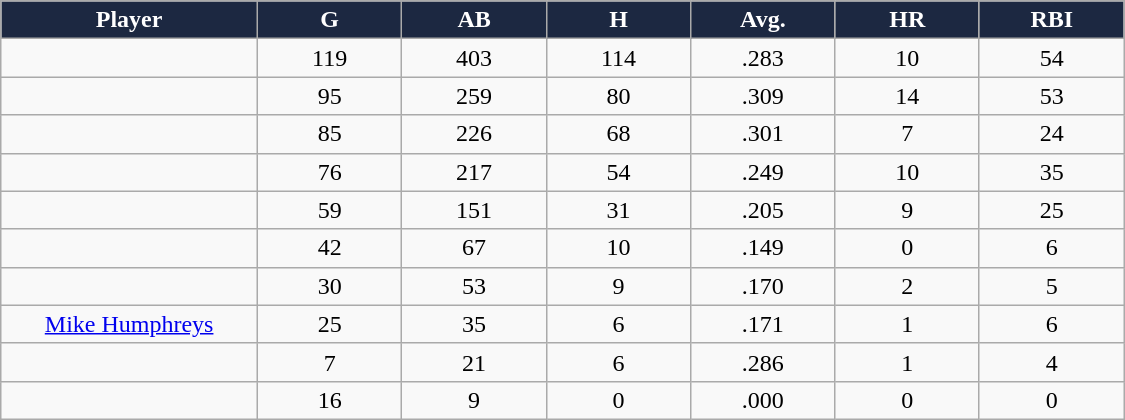<table class="wikitable sortable">
<tr>
<th style="background:#1c2841;color:white;" width="16%">Player</th>
<th style="background:#1c2841;color:white;" width="9%">G</th>
<th style="background:#1c2841;color:white;" width="9%">AB</th>
<th style="background:#1c2841;color:white;" width="9%">H</th>
<th style="background:#1c2841;color:white;" width="9%">Avg.</th>
<th style="background:#1c2841;color:white;" width="9%">HR</th>
<th style="background:#1c2841;color:white;" width="9%">RBI</th>
</tr>
<tr align="center">
<td></td>
<td>119</td>
<td>403</td>
<td>114</td>
<td>.283</td>
<td>10</td>
<td>54</td>
</tr>
<tr align="center">
<td></td>
<td>95</td>
<td>259</td>
<td>80</td>
<td>.309</td>
<td>14</td>
<td>53</td>
</tr>
<tr align="center">
<td></td>
<td>85</td>
<td>226</td>
<td>68</td>
<td>.301</td>
<td>7</td>
<td>24</td>
</tr>
<tr align="center">
<td></td>
<td>76</td>
<td>217</td>
<td>54</td>
<td>.249</td>
<td>10</td>
<td>35</td>
</tr>
<tr align="center">
<td></td>
<td>59</td>
<td>151</td>
<td>31</td>
<td>.205</td>
<td>9</td>
<td>25</td>
</tr>
<tr align="center">
<td></td>
<td>42</td>
<td>67</td>
<td>10</td>
<td>.149</td>
<td>0</td>
<td>6</td>
</tr>
<tr align="center">
<td></td>
<td>30</td>
<td>53</td>
<td>9</td>
<td>.170</td>
<td>2</td>
<td>5</td>
</tr>
<tr align="center">
<td><a href='#'>Mike Humphreys</a></td>
<td>25</td>
<td>35</td>
<td>6</td>
<td>.171</td>
<td>1</td>
<td>6</td>
</tr>
<tr align=center>
<td></td>
<td>7</td>
<td>21</td>
<td>6</td>
<td>.286</td>
<td>1</td>
<td>4</td>
</tr>
<tr align="center">
<td></td>
<td>16</td>
<td>9</td>
<td>0</td>
<td>.000</td>
<td>0</td>
<td>0</td>
</tr>
</table>
